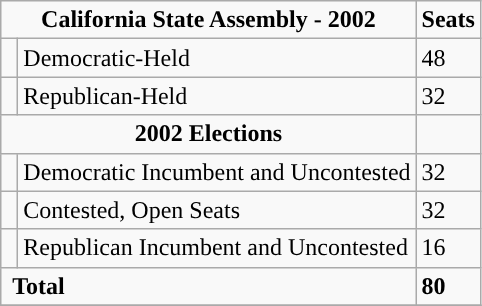<table class="wikitable">
<tr>
<td colspan="2" rowspan="1" align="center" valign="top"><strong>California State Assembly - 2002</strong></td>
<td style="vertical-align:top;"><strong>Seats</strong><br></td>
</tr>
<tr>
<td style="background-color:"> </td>
<td>Democratic-Held</td>
<td>48</td>
</tr>
<tr>
<td style="background-color:"> </td>
<td>Republican-Held</td>
<td>32</td>
</tr>
<tr>
<td colspan="2" rowspan="1" align="center"><strong>2002 Elections</strong></td>
</tr>
<tr>
<td style="background-color:"> </td>
<td>Democratic Incumbent and Uncontested</td>
<td>32</td>
</tr>
<tr>
<td style="background-color:"> </td>
<td>Contested, Open Seats</td>
<td>32</td>
</tr>
<tr>
<td style="background-color:"> </td>
<td>Republican Incumbent and Uncontested</td>
<td>16</td>
</tr>
<tr>
<td colspan="2" rowspan="1"> <strong>Total</strong><br></td>
<td><strong>80</strong></td>
</tr>
<tr>
</tr>
</table>
